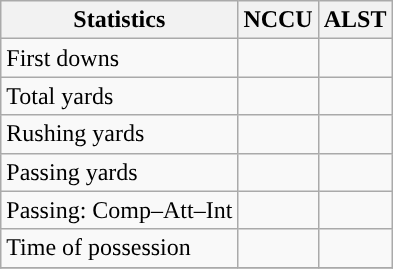<table class="wikitable" style="float: left;">
<tr>
<th>Statistics</th>
<th>NCCU</th>
<th>ALST</th>
</tr>
<tr>
<td>First downs</td>
<td></td>
<td></td>
</tr>
<tr>
<td>Total yards</td>
<td></td>
<td></td>
</tr>
<tr>
<td>Rushing yards</td>
<td></td>
<td></td>
</tr>
<tr>
<td>Passing yards</td>
<td></td>
<td></td>
</tr>
<tr>
<td>Passing: Comp–Att–Int</td>
<td></td>
<td></td>
</tr>
<tr>
<td>Time of possession</td>
<td></td>
<td></td>
</tr>
<tr>
</tr>
</table>
